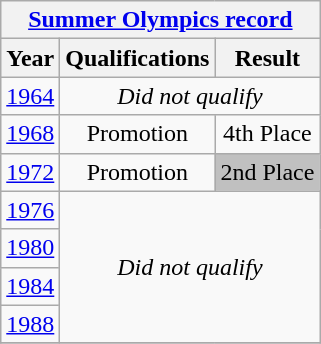<table class="wikitable" style="text-align: center;">
<tr>
<th colspan=9><a href='#'>Summer Olympics record</a></th>
</tr>
<tr>
<th>Year</th>
<th>Qualifications</th>
<th>Result</th>
</tr>
<tr>
<td> <a href='#'>1964</a></td>
<td colspan="2"><em>Did not qualify</em></td>
</tr>
<tr>
<td> <a href='#'>1968</a></td>
<td>Promotion</td>
<td>4th Place</td>
</tr>
<tr>
<td> <a href='#'>1972</a></td>
<td>Promotion</td>
<td bgcolor=C0C0C0>2nd Place</td>
</tr>
<tr>
<td> <a href='#'>1976</a></td>
<td colspan="2" rowspan=4><em>Did not qualify</em></td>
</tr>
<tr>
<td> <a href='#'>1980</a></td>
</tr>
<tr>
<td> <a href='#'>1984</a></td>
</tr>
<tr>
<td> <a href='#'>1988</a></td>
</tr>
<tr>
</tr>
</table>
